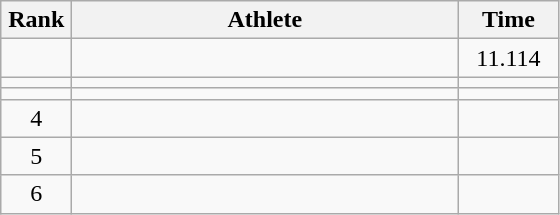<table class=wikitable style="text-align:center">
<tr>
<th width=40>Rank</th>
<th width=250>Athlete</th>
<th width=60>Time</th>
</tr>
<tr>
<td></td>
<td align=left></td>
<td>11.114</td>
</tr>
<tr>
<td></td>
<td align=left></td>
<td></td>
</tr>
<tr>
<td></td>
<td align=left></td>
<td></td>
</tr>
<tr>
<td>4</td>
<td align=left></td>
<td></td>
</tr>
<tr>
<td>5</td>
<td align=left></td>
<td></td>
</tr>
<tr>
<td>6</td>
<td align=left></td>
<td></td>
</tr>
</table>
